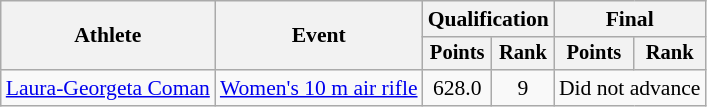<table class="wikitable" style="font-size:90%">
<tr>
<th rowspan="2">Athlete</th>
<th rowspan="2">Event</th>
<th colspan=2>Qualification</th>
<th colspan=2>Final</th>
</tr>
<tr style="font-size:95%">
<th>Points</th>
<th>Rank</th>
<th>Points</th>
<th>Rank</th>
</tr>
<tr align=center>
<td align=left><a href='#'>Laura-Georgeta Coman</a></td>
<td align=left><a href='#'>Women's 10 m air rifle</a></td>
<td>628.0</td>
<td>9</td>
<td colspan=2>Did not advance</td>
</tr>
</table>
